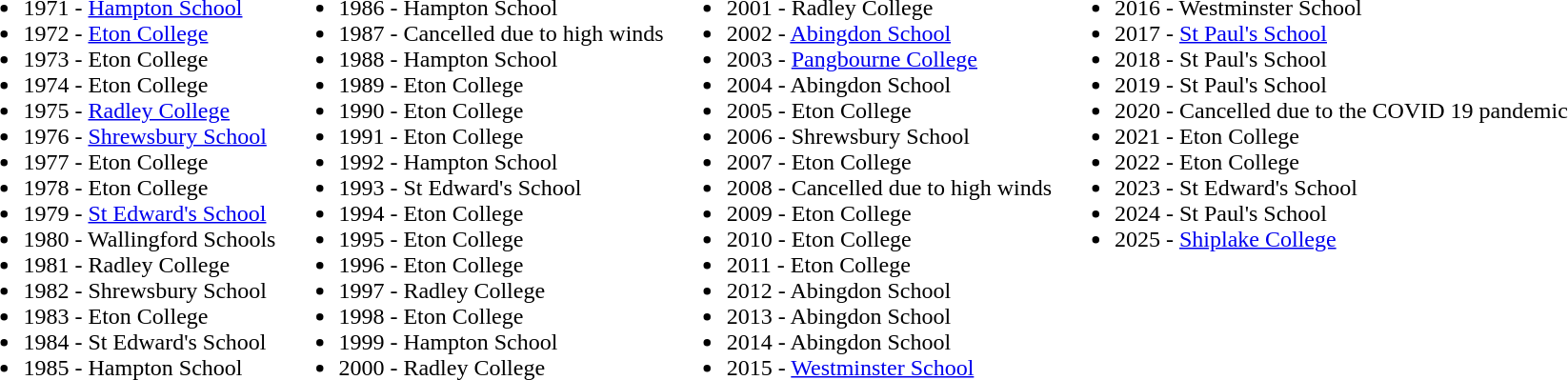<table>
<tr style="vertical-align:top">
<td><br><ul><li>1971 - <a href='#'>Hampton School</a></li><li>1972 - <a href='#'>Eton College</a></li><li>1973 - Eton College</li><li>1974 - Eton College</li><li>1975 - <a href='#'>Radley College</a></li><li>1976 - <a href='#'>Shrewsbury School</a></li><li>1977 - Eton College</li><li>1978 - Eton College</li><li>1979 - <a href='#'>St Edward's School</a></li><li>1980 - Wallingford Schools</li><li>1981 - Radley College</li><li>1982 - Shrewsbury School</li><li>1983 - Eton College</li><li>1984 - St Edward's School</li><li>1985 - Hampton School</li></ul></td>
<td><br><ul><li>1986 - Hampton School</li><li>1987 - Cancelled due to high winds</li><li>1988 - Hampton School</li><li>1989 - Eton College</li><li>1990 - Eton College</li><li>1991 - Eton College</li><li>1992 - Hampton School</li><li>1993 - St Edward's School</li><li>1994 - Eton College</li><li>1995 - Eton College</li><li>1996 - Eton College</li><li>1997 - Radley College</li><li>1998 - Eton College</li><li>1999 - Hampton School</li><li>2000 - Radley College</li></ul></td>
<td><br><ul><li>2001 - Radley College</li><li>2002 - <a href='#'>Abingdon School</a></li><li>2003 - <a href='#'>Pangbourne College</a></li><li>2004 - Abingdon School</li><li>2005 - Eton College</li><li>2006 - Shrewsbury School</li><li>2007 - Eton College</li><li>2008 - Cancelled due to high winds</li><li>2009 - Eton College</li><li>2010 - Eton College</li><li>2011 - Eton College</li><li>2012 - Abingdon School</li><li>2013 - Abingdon School</li><li>2014 - Abingdon School</li><li>2015 - <a href='#'>Westminster School</a></li></ul></td>
<td><br><ul><li>2016 - Westminster School</li><li>2017 - <a href='#'>St Paul's School</a></li><li>2018 - St Paul's School</li><li>2019 - St Paul's School</li><li>2020 - Cancelled due to the COVID 19 pandemic</li><li>2021 - Eton College</li><li>2022 - Eton College</li><li>2023 - St Edward's School</li><li>2024 - St Paul's School</li><li>2025 - <a href='#'>Shiplake College</a></li></ul></td>
</tr>
</table>
